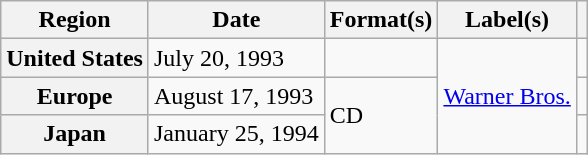<table class="wikitable plainrowheaders">
<tr>
<th scope="col">Region</th>
<th scope="col">Date</th>
<th scope="col">Format(s)</th>
<th scope="col">Label(s)</th>
<th scope="col"></th>
</tr>
<tr>
<th scope="row">United States</th>
<td>July 20, 1993</td>
<td></td>
<td rowspan="3"><a href='#'>Warner Bros.</a></td>
<td></td>
</tr>
<tr>
<th scope="row">Europe</th>
<td>August 17, 1993</td>
<td rowspan="2">CD</td>
<td></td>
</tr>
<tr>
<th scope="row">Japan</th>
<td>January 25, 1994</td>
<td></td>
</tr>
</table>
